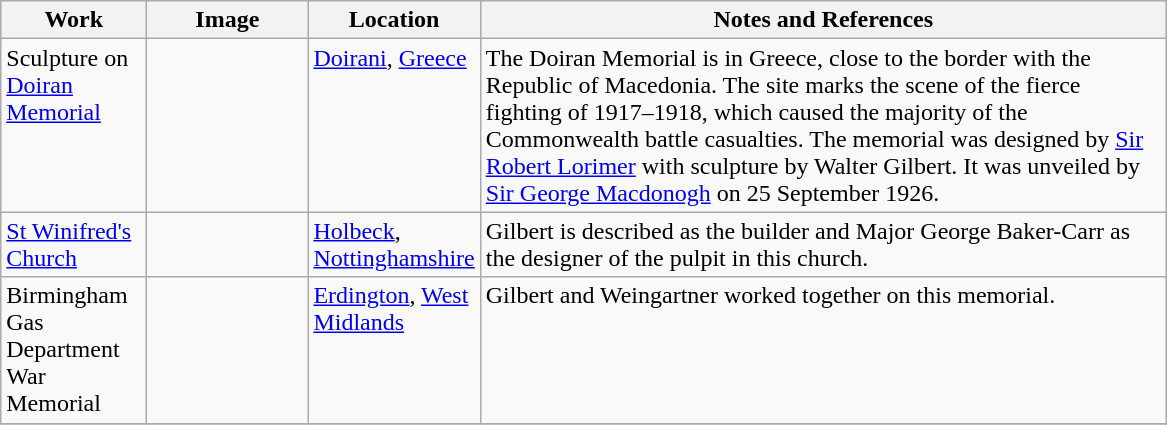<table class="wikitable sortable">
<tr>
<th style="width:90px">Work</th>
<th style="width:100px">Image</th>
<th style="width:100px">Location</th>
<th style="width:450px" class="unsortable">Notes and References</th>
</tr>
<tr valign="top">
<td>Sculpture on <a href='#'>Doiran Memorial</a></td>
<td></td>
<td><a href='#'>Doirani</a>, <a href='#'>Greece</a></td>
<td>The Doiran Memorial is in Greece, close to the border with the Republic of Macedonia. The site marks the scene of the fierce fighting of 1917–1918, which caused the majority of the Commonwealth battle casualties. The memorial was designed by <a href='#'>Sir Robert Lorimer</a> with sculpture by Walter Gilbert. It was unveiled by <a href='#'>Sir George Macdonogh</a> on 25 September 1926.</td>
</tr>
<tr valign="top">
<td><a href='#'>St Winifred's Church</a></td>
<td></td>
<td><a href='#'>Holbeck</a>, <a href='#'>Nottinghamshire</a></td>
<td>Gilbert is described as the builder and Major George Baker-Carr as the designer of the pulpit in this church.</td>
</tr>
<tr valign="top">
<td>Birmingham Gas Department War Memorial</td>
<td></td>
<td><a href='#'>Erdington</a>, <a href='#'>West Midlands</a></td>
<td>Gilbert and Weingartner worked together on this memorial.</td>
</tr>
<tr valign="top">
</tr>
</table>
